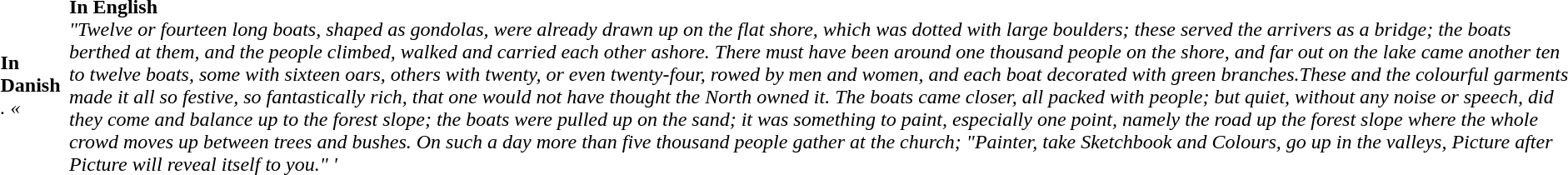<table>
<tr>
<td><br><strong>In Danish</strong><br>
<em>. «</em></td>
<td><br><strong>In English</strong><br>
<em>"Twelve or fourteen long boats, shaped as gondolas, were already drawn up on the flat shore, which was dotted with large boulders; these served the arrivers as a bridge; the boats berthed at them, and the people climbed, walked and carried each other ashore. There must have been around one thousand people on the shore, and far out on the lake came another ten to twelve boats, some with sixteen oars, others with twenty, or even twenty-four, rowed by men and women, and each boat decorated with green branches.These and the colourful garments made it all so festive, so fantastically rich, that one would not have thought the North owned it. The boats came closer, all packed with people; but quiet, without any noise or speech, did they come and balance up to the forest slope; the boats were pulled up on the sand; it was something to paint, especially one point, namely the road up the forest slope where the whole crowd moves up between trees and bushes. On such a day more than five thousand people gather at the church; "Painter, take Sketchbook and Colours, go up in the valleys, Picture after Picture will reveal itself to you."
'</td>
</tr>
<tr>
</tr>
</table>
